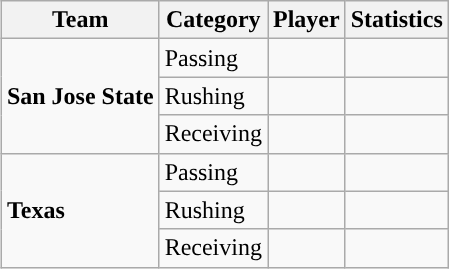<table class="wikitable" style="float: right;">
<tr>
<th>Team</th>
<th>Category</th>
<th>Player</th>
<th>Statistics</th>
</tr>
<tr>
<td rowspan=3><strong>San Jose State</strong></td>
<td>Passing</td>
<td></td>
<td></td>
</tr>
<tr>
<td>Rushing</td>
<td></td>
<td></td>
</tr>
<tr>
<td>Receiving</td>
<td></td>
<td></td>
</tr>
<tr>
<td rowspan=3><strong>Texas</strong></td>
<td>Passing</td>
<td></td>
<td></td>
</tr>
<tr>
<td>Rushing</td>
<td></td>
<td></td>
</tr>
<tr>
<td>Receiving</td>
<td></td>
<td></td>
</tr>
</table>
